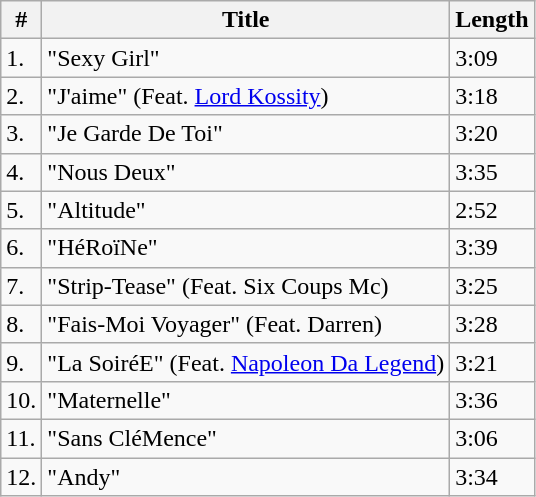<table class="wikitable">
<tr>
<th>#</th>
<th>Title</th>
<th>Length</th>
</tr>
<tr>
<td>1.</td>
<td>"Sexy Girl"</td>
<td>3:09</td>
</tr>
<tr>
<td>2.</td>
<td>"J'aime" (Feat. <a href='#'>Lord Kossity</a>)</td>
<td>3:18</td>
</tr>
<tr>
<td>3.</td>
<td>"Je Garde De Toi"</td>
<td>3:20</td>
</tr>
<tr>
<td>4.</td>
<td>"Nous Deux"</td>
<td>3:35</td>
</tr>
<tr>
<td>5.</td>
<td>"Altitude"</td>
<td>2:52</td>
</tr>
<tr>
<td>6.</td>
<td>"HéRoïNe"</td>
<td>3:39</td>
</tr>
<tr>
<td>7.</td>
<td>"Strip-Tease" (Feat. Six Coups Mc)</td>
<td>3:25</td>
</tr>
<tr>
<td>8.</td>
<td>"Fais-Moi Voyager" (Feat. Darren)</td>
<td>3:28</td>
</tr>
<tr>
<td>9.</td>
<td>"La SoiréE" (Feat. <a href='#'>Napoleon Da Legend</a>)</td>
<td>3:21</td>
</tr>
<tr>
<td>10.</td>
<td>"Maternelle"</td>
<td>3:36</td>
</tr>
<tr>
<td>11.</td>
<td>"Sans CléMence"</td>
<td>3:06</td>
</tr>
<tr>
<td>12.</td>
<td>"Andy"</td>
<td>3:34</td>
</tr>
</table>
